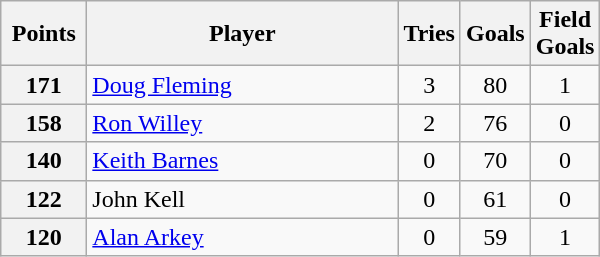<table class="wikitable" style="text-align:left;">
<tr>
<th width=50>Points</th>
<th width=200>Player</th>
<th width=30>Tries</th>
<th width=30>Goals</th>
<th width=30>Field Goals</th>
</tr>
<tr>
<th>171</th>
<td> <a href='#'>Doug Fleming</a></td>
<td align=center>3</td>
<td align=center>80</td>
<td align=center>1</td>
</tr>
<tr>
<th>158</th>
<td> <a href='#'>Ron Willey</a></td>
<td align=center>2</td>
<td align=center>76</td>
<td align=center>0</td>
</tr>
<tr>
<th>140</th>
<td> <a href='#'>Keith Barnes</a></td>
<td align=center>0</td>
<td align=center>70</td>
<td align=center>0</td>
</tr>
<tr>
<th>122</th>
<td> John Kell</td>
<td align=center>0</td>
<td align=center>61</td>
<td align=center>0</td>
</tr>
<tr>
<th>120</th>
<td> <a href='#'>Alan Arkey</a></td>
<td align=center>0</td>
<td align=center>59</td>
<td align=center>1</td>
</tr>
</table>
